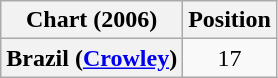<table class="wikitable sortable plainrowheaders">
<tr>
<th scope="col">Chart (2006)</th>
<th scope="col">Position</th>
</tr>
<tr>
<th scope="row">Brazil (<a href='#'>Crowley</a>)<br></th>
<td style="text-align:center;">17</td>
</tr>
</table>
